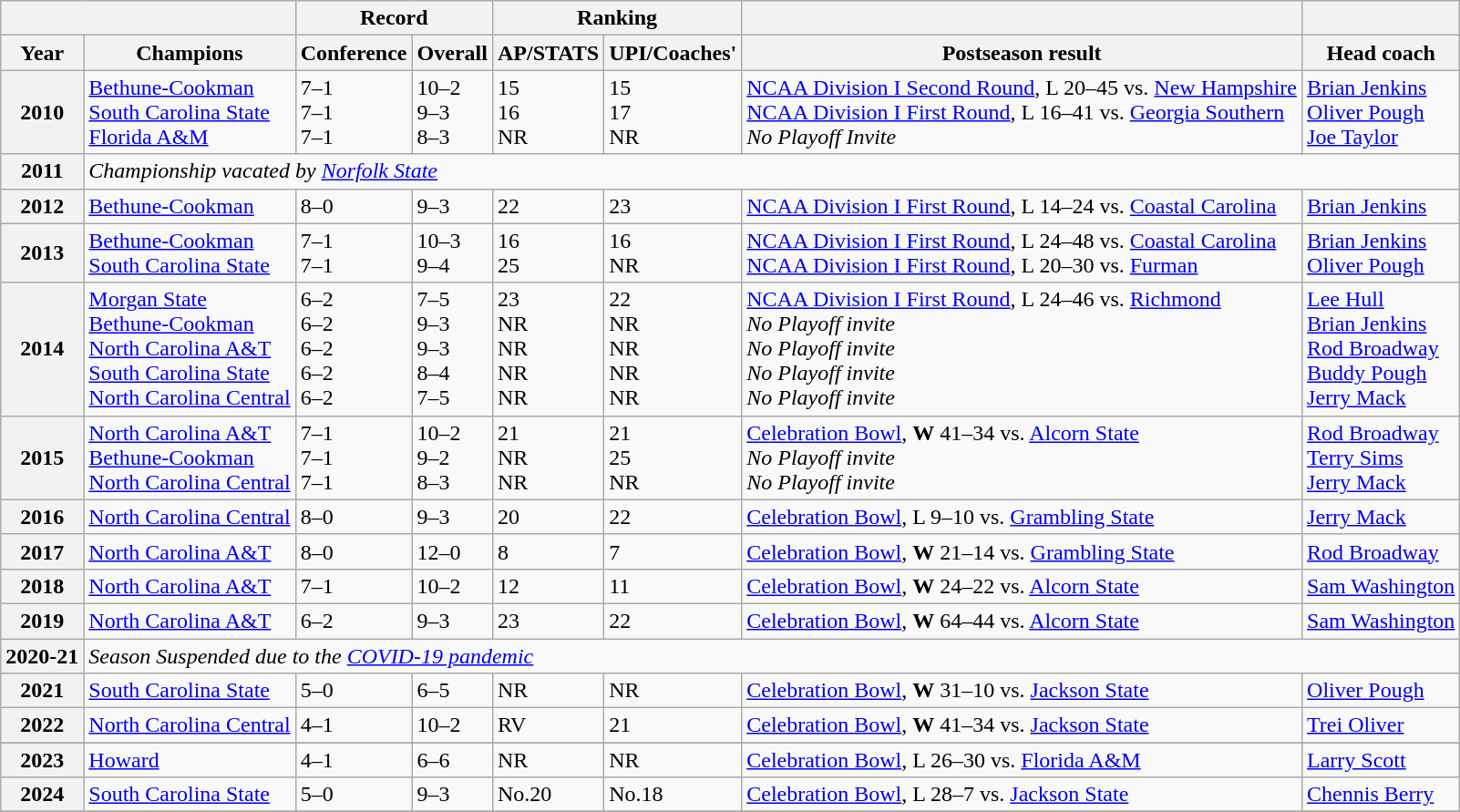<table class="wikitable">
<tr>
<th colspan=2 background:#69005C></th>
<th colspan=2>Record</th>
<th colspan=2>Ranking</th>
<th></th>
<th></th>
</tr>
<tr>
<th>Year</th>
<th>Champions</th>
<th>Conference</th>
<th>Overall</th>
<th>AP/STATS</th>
<th>UPI/Coaches'</th>
<th>Postseason result</th>
<th>Head coach</th>
</tr>
<tr>
<th>2010</th>
<td><a href='#'>Bethune-Cookman</a><br><a href='#'>South Carolina State</a><br><a href='#'>Florida A&M</a></td>
<td>7–1<br>7–1<br>7–1</td>
<td>10–2<br>9–3<br>8–3</td>
<td> 15<br> 16<br>NR</td>
<td>15<br>17<br>NR</td>
<td><a href='#'>NCAA Division I Second Round</a>, L 20–45 vs. <a href='#'>New Hampshire</a><br><a href='#'>NCAA Division I First Round</a>, L 16–41 vs. <a href='#'>Georgia Southern</a><br><em>No Playoff Invite</em></td>
<td><a href='#'>Brian Jenkins</a><br><a href='#'>Oliver Pough</a><br><a href='#'>Joe Taylor</a></td>
</tr>
<tr>
<th>2011</th>
<td colspan="7"><em>Championship vacated by <a href='#'>Norfolk State</a></em></td>
</tr>
<tr>
<th>2012</th>
<td><a href='#'>Bethune-Cookman</a></td>
<td>8–0</td>
<td>9–3</td>
<td> 22</td>
<td>23</td>
<td><a href='#'>NCAA Division I First Round</a>, L 14–24 vs. <a href='#'>Coastal Carolina</a></td>
<td><a href='#'>Brian Jenkins</a></td>
</tr>
<tr>
<th>2013</th>
<td><a href='#'>Bethune-Cookman</a><br><a href='#'>South Carolina State</a></td>
<td>7–1<br>7–1</td>
<td>10–3<br>9–4</td>
<td> 16<br> 25</td>
<td> 16<br>NR</td>
<td><a href='#'>NCAA Division I First Round</a>, L 24–48 vs. <a href='#'>Coastal Carolina</a><br><a href='#'>NCAA Division I First Round</a>, L 20–30 vs. <a href='#'>Furman</a></td>
<td><a href='#'>Brian Jenkins</a><br><a href='#'>Oliver Pough</a></td>
</tr>
<tr>
<th>2014</th>
<td><a href='#'>Morgan State</a><br><a href='#'>Bethune-Cookman</a><br><a href='#'>North Carolina A&T</a><br><a href='#'>South Carolina State</a><br><a href='#'>North Carolina Central</a></td>
<td>6–2<br>6–2<br>6–2<br>6–2<br>6–2</td>
<td>7–5<br>9–3<br>9–3<br>8–4<br>7–5</td>
<td> 23<br>NR<br>NR<br>NR<br>NR<br></td>
<td> 22<br>NR<br>NR<br>NR<br>NR<br></td>
<td><a href='#'>NCAA Division I First Round</a>, L 24–46 vs. <a href='#'>Richmond</a><br><em>No Playoff invite</em><br><em>No Playoff invite</em><br><em>No Playoff invite</em><br><em>No Playoff invite</em></td>
<td><a href='#'>Lee Hull</a><br><a href='#'>Brian Jenkins</a><br><a href='#'>Rod Broadway</a><br><a href='#'>Buddy Pough</a><br><a href='#'>Jerry Mack</a></td>
</tr>
<tr>
<th>2015</th>
<td><a href='#'>North Carolina A&T</a><br><a href='#'>Bethune-Cookman</a><br><a href='#'>North Carolina Central</a></td>
<td>7–1<br>7–1<br>7–1</td>
<td>10–2<br>9–2<br>8–3</td>
<td> 21<br>NR<br>NR</td>
<td> 21<br> 25<br>NR</td>
<td><a href='#'>Celebration Bowl</a>, <strong>W</strong> 41–34 vs. <a href='#'>Alcorn State</a><br><em>No Playoff invite</em><br><em>No Playoff invite</em></td>
<td><a href='#'>Rod Broadway</a><br><a href='#'>Terry Sims</a><br><a href='#'>Jerry Mack</a></td>
</tr>
<tr>
<th>2016</th>
<td><a href='#'>North Carolina Central</a></td>
<td>8–0</td>
<td>9–3</td>
<td> 20</td>
<td> 22</td>
<td><a href='#'>Celebration Bowl</a>, L 9–10 vs. <a href='#'>Grambling State</a></td>
<td><a href='#'>Jerry Mack</a></td>
</tr>
<tr>
<th>2017</th>
<td><a href='#'>North Carolina A&T</a></td>
<td>8–0</td>
<td>12–0</td>
<td> 8</td>
<td> 7</td>
<td><a href='#'>Celebration Bowl</a>, <strong>W</strong> 21–14 vs. <a href='#'>Grambling State</a></td>
<td><a href='#'>Rod Broadway</a></td>
</tr>
<tr>
<th>2018</th>
<td><a href='#'>North Carolina A&T</a></td>
<td>7–1</td>
<td>10–2</td>
<td> 12</td>
<td> 11</td>
<td><a href='#'>Celebration Bowl</a>, <strong>W</strong> 24–22 vs. <a href='#'>Alcorn State</a></td>
<td><a href='#'>Sam Washington</a></td>
</tr>
<tr>
<th>2019</th>
<td><a href='#'>North Carolina A&T</a></td>
<td>6–2</td>
<td>9–3</td>
<td> 23</td>
<td> 22</td>
<td><a href='#'>Celebration Bowl</a>, <strong>W</strong> 64–44 vs. <a href='#'>Alcorn State</a></td>
<td><a href='#'>Sam Washington</a></td>
</tr>
<tr>
<th>2020-21</th>
<td colspan="7"><em> Season Suspended due to the <a href='#'>COVID-19 pandemic</a></em></td>
</tr>
<tr>
<th>2021</th>
<td><a href='#'>South Carolina State</a></td>
<td>5–0</td>
<td>6–5</td>
<td>NR</td>
<td>NR</td>
<td><a href='#'>Celebration Bowl</a>, <strong>W</strong> 31–10 vs. <a href='#'>Jackson State</a></td>
<td><a href='#'>Oliver Pough</a></td>
</tr>
<tr>
<th>2022</th>
<td><a href='#'>North Carolina Central</a></td>
<td>4–1</td>
<td>10–2</td>
<td>RV</td>
<td> 21</td>
<td><a href='#'>Celebration Bowl</a>, <strong>W</strong> 41–34  vs. <a href='#'>Jackson State</a></td>
<td><a href='#'>Trei Oliver</a></td>
</tr>
<tr>
</tr>
<tr>
<th>2023</th>
<td><a href='#'>Howard</a></td>
<td>4–1</td>
<td>6–6</td>
<td>NR</td>
<td>NR</td>
<td><a href='#'>Celebration Bowl</a>, L 26–30 vs. <a href='#'>Florida A&M</a></td>
<td><a href='#'>Larry Scott</a></td>
</tr>
<tr>
<th>2024</th>
<td><a href='#'>South Carolina State</a></td>
<td>5–0</td>
<td>9–3</td>
<td>No.20</td>
<td>No.18</td>
<td><a href='#'>Celebration Bowl</a>, L 28–7 vs. <a href='#'>Jackson State</a></td>
<td><a href='#'>Chennis Berry</a></td>
</tr>
<tr>
</tr>
</table>
